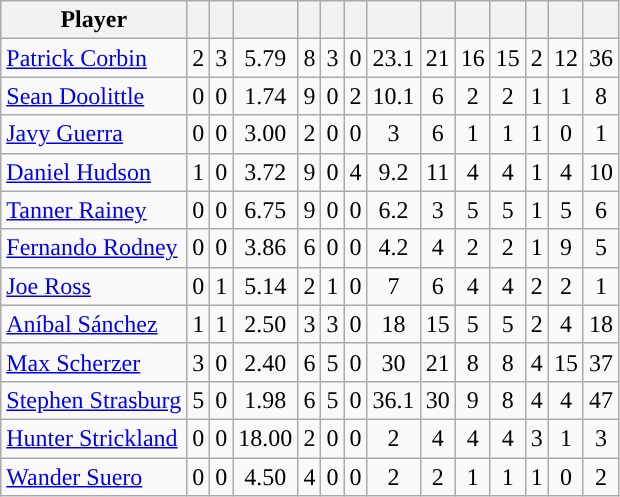<table class="wikitable sortable" style="text-align:center;">
<tr>
<th>Player</th>
<th></th>
<th></th>
<th></th>
<th></th>
<th></th>
<th></th>
<th></th>
<th></th>
<th></th>
<th></th>
<th></th>
<th></th>
<th></th>
</tr>
<tr>
<td align=left><a href='#'>Patrick Corbin</a></td>
<td>2</td>
<td>3</td>
<td>5.79</td>
<td>8</td>
<td>3</td>
<td>0</td>
<td>23.1</td>
<td>21</td>
<td>16</td>
<td>15</td>
<td>2</td>
<td>12</td>
<td>36</td>
</tr>
<tr>
<td align=left><a href='#'>Sean Doolittle</a></td>
<td>0</td>
<td>0</td>
<td>1.74</td>
<td>9</td>
<td>0</td>
<td>2</td>
<td>10.1</td>
<td>6</td>
<td>2</td>
<td>2</td>
<td>1</td>
<td>1</td>
<td>8</td>
</tr>
<tr>
<td align=left><a href='#'>Javy Guerra</a></td>
<td>0</td>
<td>0</td>
<td>3.00</td>
<td>2</td>
<td>0</td>
<td>0</td>
<td>3</td>
<td>6</td>
<td>1</td>
<td>1</td>
<td>1</td>
<td>0</td>
<td>1</td>
</tr>
<tr>
<td align=left><a href='#'>Daniel Hudson</a></td>
<td>1</td>
<td>0</td>
<td>3.72</td>
<td>9</td>
<td>0</td>
<td>4</td>
<td>9.2</td>
<td>11</td>
<td>4</td>
<td>4</td>
<td>1</td>
<td>4</td>
<td>10</td>
</tr>
<tr>
<td align=left><a href='#'>Tanner Rainey</a></td>
<td>0</td>
<td>0</td>
<td>6.75</td>
<td>9</td>
<td>0</td>
<td>0</td>
<td>6.2</td>
<td>3</td>
<td>5</td>
<td>5</td>
<td>1</td>
<td>5</td>
<td>6</td>
</tr>
<tr>
<td align=left><a href='#'>Fernando Rodney</a></td>
<td>0</td>
<td>0</td>
<td>3.86</td>
<td>6</td>
<td>0</td>
<td>0</td>
<td>4.2</td>
<td>4</td>
<td>2</td>
<td>2</td>
<td>1</td>
<td>9</td>
<td>5</td>
</tr>
<tr>
<td align=left><a href='#'>Joe Ross</a></td>
<td>0</td>
<td>1</td>
<td>5.14</td>
<td>2</td>
<td>1</td>
<td>0</td>
<td>7</td>
<td>6</td>
<td>4</td>
<td>4</td>
<td>2</td>
<td>2</td>
<td>1</td>
</tr>
<tr>
<td align=left><a href='#'>Aníbal Sánchez</a></td>
<td>1</td>
<td>1</td>
<td>2.50</td>
<td>3</td>
<td>3</td>
<td>0</td>
<td>18</td>
<td>15</td>
<td>5</td>
<td>5</td>
<td>2</td>
<td>4</td>
<td>18</td>
</tr>
<tr>
<td align=left><a href='#'>Max Scherzer</a></td>
<td>3</td>
<td>0</td>
<td>2.40</td>
<td>6</td>
<td>5</td>
<td>0</td>
<td>30</td>
<td>21</td>
<td>8</td>
<td>8</td>
<td>4</td>
<td>15</td>
<td>37</td>
</tr>
<tr>
<td align=left><a href='#'>Stephen Strasburg</a></td>
<td>5</td>
<td>0</td>
<td>1.98</td>
<td>6</td>
<td>5</td>
<td>0</td>
<td>36.1</td>
<td>30</td>
<td>9</td>
<td>8</td>
<td>4</td>
<td>4</td>
<td>47</td>
</tr>
<tr>
<td align=left><a href='#'>Hunter Strickland</a></td>
<td>0</td>
<td>0</td>
<td>18.00</td>
<td>2</td>
<td>0</td>
<td>0</td>
<td>2</td>
<td>4</td>
<td>4</td>
<td>4</td>
<td>3</td>
<td>1</td>
<td>3</td>
</tr>
<tr>
<td align=left><a href='#'>Wander Suero</a></td>
<td>0</td>
<td>0</td>
<td>4.50</td>
<td>4</td>
<td>0</td>
<td>0</td>
<td>2</td>
<td>2</td>
<td>1</td>
<td>1</td>
<td>1</td>
<td>0</td>
<td>2</td>
</tr>
</table>
